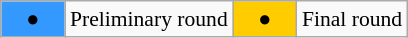<table class="wikitable" style="margin:0.5em auto; font-size:90%; position:relative">
<tr>
<td style="width:2.5em; background:#3399ff; text-align:center">●</td>
<td>Preliminary round</td>
<td style="width:2.5em; background:#ffcc00; text-align:center">●</td>
<td>Final round</td>
</tr>
</table>
